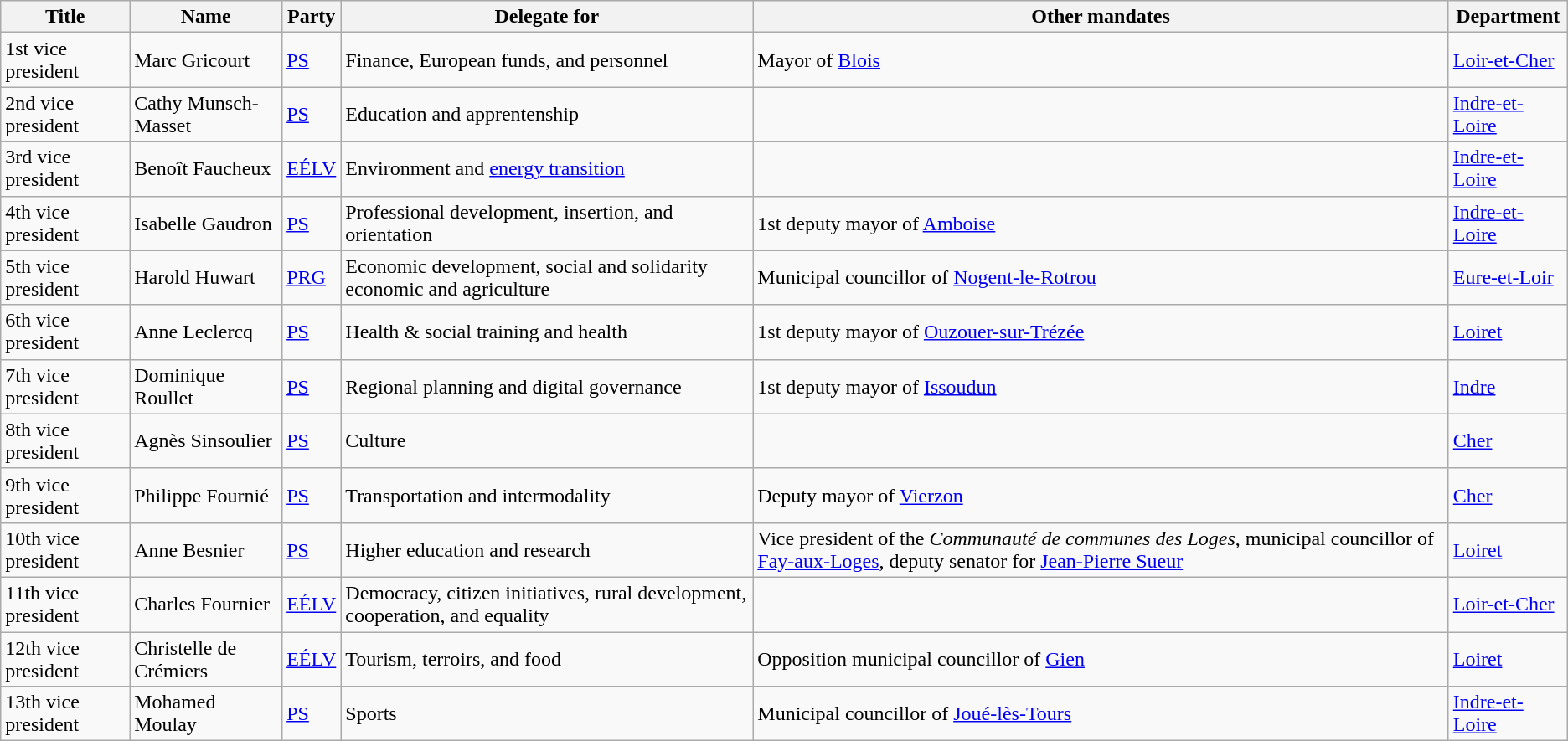<table class="wikitable">
<tr>
<th>Title</th>
<th>Name</th>
<th>Party</th>
<th>Delegate for</th>
<th>Other mandates</th>
<th>Department</th>
</tr>
<tr>
<td>1st vice president</td>
<td>Marc Gricourt</td>
<td><a href='#'>PS</a></td>
<td>Finance, European funds, and personnel</td>
<td>Mayor of <a href='#'>Blois</a></td>
<td><a href='#'>Loir-et-Cher</a></td>
</tr>
<tr>
<td>2nd vice president</td>
<td>Cathy Munsch-Masset</td>
<td><a href='#'>PS</a></td>
<td>Education and apprentenship</td>
<td></td>
<td><a href='#'>Indre-et-Loire</a></td>
</tr>
<tr>
<td>3rd vice president</td>
<td>Benoît Faucheux</td>
<td><a href='#'>EÉLV</a></td>
<td>Environment and <a href='#'>energy transition</a></td>
<td></td>
<td><a href='#'>Indre-et-Loire</a></td>
</tr>
<tr>
<td>4th vice president</td>
<td>Isabelle Gaudron</td>
<td><a href='#'>PS</a></td>
<td>Professional development, insertion, and orientation</td>
<td>1st deputy mayor of <a href='#'>Amboise</a></td>
<td><a href='#'>Indre-et-Loire</a></td>
</tr>
<tr>
<td>5th vice president</td>
<td>Harold Huwart</td>
<td><a href='#'>PRG</a></td>
<td>Economic development, social and solidarity economic and agriculture</td>
<td>Municipal councillor of <a href='#'>Nogent-le-Rotrou</a></td>
<td><a href='#'>Eure-et-Loir</a></td>
</tr>
<tr>
<td>6th vice president</td>
<td>Anne Leclercq</td>
<td><a href='#'>PS</a></td>
<td>Health & social training and health</td>
<td>1st deputy mayor of <a href='#'>Ouzouer-sur-Trézée</a></td>
<td><a href='#'>Loiret</a></td>
</tr>
<tr>
<td>7th vice president</td>
<td>Dominique Roullet</td>
<td><a href='#'>PS</a></td>
<td>Regional planning and digital governance</td>
<td>1st deputy mayor of <a href='#'>Issoudun</a></td>
<td><a href='#'>Indre</a></td>
</tr>
<tr>
<td>8th vice president</td>
<td>Agnès Sinsoulier</td>
<td><a href='#'>PS</a></td>
<td>Culture</td>
<td></td>
<td><a href='#'>Cher</a></td>
</tr>
<tr>
<td>9th vice president</td>
<td>Philippe Fournié</td>
<td><a href='#'>PS</a></td>
<td>Transportation and intermodality</td>
<td>Deputy mayor of <a href='#'>Vierzon</a></td>
<td><a href='#'>Cher</a></td>
</tr>
<tr>
<td>10th vice president</td>
<td>Anne Besnier</td>
<td><a href='#'>PS</a></td>
<td>Higher education and research</td>
<td>Vice president of the <em>Communauté de communes des Loges</em>, municipal councillor of <a href='#'>Fay-aux-Loges</a>, deputy senator for <a href='#'>Jean-Pierre Sueur</a></td>
<td><a href='#'>Loiret</a></td>
</tr>
<tr>
<td>11th vice president</td>
<td>Charles Fournier</td>
<td><a href='#'>EÉLV</a></td>
<td>Democracy, citizen initiatives, rural development, cooperation, and equality</td>
<td></td>
<td><a href='#'>Loir-et-Cher</a></td>
</tr>
<tr>
<td>12th vice president</td>
<td>Christelle de Crémiers</td>
<td><a href='#'>EÉLV</a></td>
<td>Tourism, terroirs, and food</td>
<td>Opposition municipal councillor of <a href='#'>Gien</a></td>
<td><a href='#'>Loiret</a></td>
</tr>
<tr>
<td>13th vice president</td>
<td>Mohamed Moulay</td>
<td><a href='#'>PS</a></td>
<td>Sports</td>
<td>Municipal councillor of <a href='#'>Joué-lès-Tours</a></td>
<td><a href='#'>Indre-et-Loire</a></td>
</tr>
</table>
